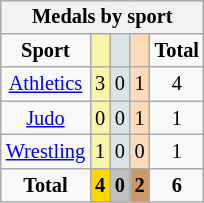<table class="wikitable" style="font-size:85%; float:right;">
<tr style="background:#efefef;">
<th colspan=7><strong>Medals by sport</strong></th>
</tr>
<tr align=center>
<td><strong>Sport</strong></td>
<td style="background:#f7f6a8;"></td>
<td style="background:#dce5e5;"></td>
<td style="background:#ffdab9;"></td>
<td><strong>Total</strong></td>
</tr>
<tr align=center>
<td><a href='#'>Athletics</a></td>
<td style="background:#f7f6a8;">3</td>
<td style="background:#dce5e5;">0</td>
<td style="background:#ffdab9;">1</td>
<td>4</td>
</tr>
<tr align=center>
<td><a href='#'>Judo</a></td>
<td style="background:#f7f6a8;">0</td>
<td style="background:#dce5e5;">0</td>
<td style="background:#ffdab9;">1</td>
<td>1</td>
</tr>
<tr align=center>
<td><a href='#'>Wrestling</a></td>
<td style="background:#f7f6a8;">1</td>
<td style="background:#dce5e5;">0</td>
<td style="background:#ffdab9;">0</td>
<td>1</td>
</tr>
<tr align=center>
<td><strong>Total</strong></td>
<td style="background:gold;"><strong>4</strong></td>
<td style="background:silver;"><strong>0</strong></td>
<td style="background:#c96;"><strong>2</strong></td>
<td><strong>6</strong></td>
</tr>
</table>
